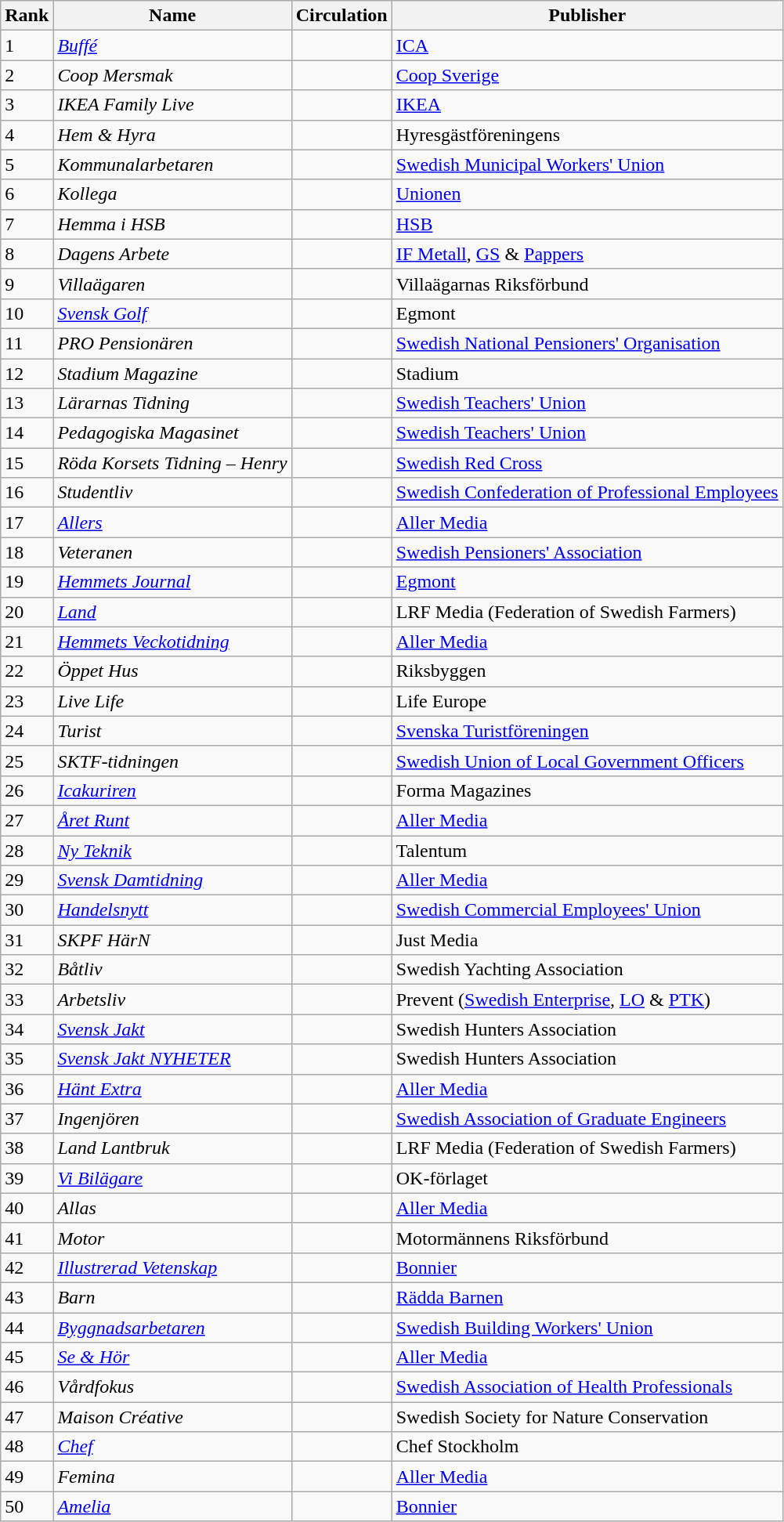<table class="wikitable sortable">
<tr>
<th>Rank</th>
<th>Name</th>
<th>Circulation</th>
<th>Publisher</th>
</tr>
<tr>
<td>1</td>
<td><em><a href='#'>Buffé</a></em></td>
<td></td>
<td><a href='#'>ICA</a></td>
</tr>
<tr>
<td>2</td>
<td><em>Coop Mersmak</em></td>
<td></td>
<td><a href='#'>Coop Sverige</a></td>
</tr>
<tr>
<td>3</td>
<td><em>IKEA Family Live </em></td>
<td></td>
<td><a href='#'>IKEA</a></td>
</tr>
<tr>
<td>4</td>
<td><em>Hem & Hyra</em></td>
<td></td>
<td>Hyresgästföreningens</td>
</tr>
<tr>
<td>5</td>
<td><em>Kommunalarbetaren</em></td>
<td></td>
<td><a href='#'>Swedish Municipal Workers' Union</a></td>
</tr>
<tr>
<td>6</td>
<td><em>Kollega </em></td>
<td></td>
<td><a href='#'>Unionen</a></td>
</tr>
<tr>
<td>7</td>
<td><em>Hemma i HSB </em></td>
<td></td>
<td><a href='#'>HSB</a></td>
</tr>
<tr>
<td>8</td>
<td><em>Dagens Arbete </em></td>
<td></td>
<td><a href='#'>IF Metall</a>, <a href='#'>GS</a> & <a href='#'>Pappers</a></td>
</tr>
<tr>
<td>9</td>
<td><em>Villaägaren</em></td>
<td></td>
<td>Villaägarnas Riksförbund</td>
</tr>
<tr>
<td>10</td>
<td><em><a href='#'>Svensk Golf</a></em></td>
<td></td>
<td>Egmont</td>
</tr>
<tr>
<td>11</td>
<td><em>PRO Pensionären</em></td>
<td></td>
<td><a href='#'>Swedish National Pensioners' Organisation</a></td>
</tr>
<tr>
<td>12</td>
<td><em>Stadium Magazine </em></td>
<td></td>
<td>Stadium</td>
</tr>
<tr>
<td>13</td>
<td><em>Lärarnas Tidning </em></td>
<td></td>
<td><a href='#'>Swedish Teachers' Union</a></td>
</tr>
<tr>
<td>14</td>
<td><em>Pedagogiska Magasinet</em></td>
<td></td>
<td><a href='#'>Swedish Teachers' Union</a></td>
</tr>
<tr>
<td>15</td>
<td><em>Röda Korsets Tidning – Henry</em></td>
<td></td>
<td><a href='#'>Swedish Red Cross</a></td>
</tr>
<tr>
<td>16</td>
<td><em>Studentliv</em></td>
<td></td>
<td><a href='#'>Swedish Confederation of Professional Employees</a></td>
</tr>
<tr>
<td>17</td>
<td><em><a href='#'>Allers</a></em></td>
<td></td>
<td><a href='#'>Aller Media</a></td>
</tr>
<tr>
<td>18</td>
<td><em>Veteranen</em></td>
<td></td>
<td><a href='#'>Swedish Pensioners' Association</a></td>
</tr>
<tr>
<td>19</td>
<td><em><a href='#'>Hemmets Journal</a></em></td>
<td></td>
<td><a href='#'>Egmont</a></td>
</tr>
<tr>
<td>20</td>
<td><em><a href='#'>Land</a></em></td>
<td></td>
<td>LRF Media (Federation of Swedish Farmers)</td>
</tr>
<tr>
<td>21</td>
<td><em><a href='#'>Hemmets Veckotidning</a></em></td>
<td></td>
<td><a href='#'>Aller Media</a></td>
</tr>
<tr>
<td>22</td>
<td><em>Öppet Hus</em></td>
<td></td>
<td>Riksbyggen</td>
</tr>
<tr>
<td>23</td>
<td><em>Live Life</em></td>
<td></td>
<td>Life Europe</td>
</tr>
<tr>
<td>24</td>
<td><em>Turist</em></td>
<td></td>
<td><a href='#'>Svenska Turistföreningen</a></td>
</tr>
<tr>
<td>25</td>
<td><em>SKTF-tidningen</em></td>
<td></td>
<td><a href='#'>Swedish Union of Local Government Officers</a></td>
</tr>
<tr>
<td>26</td>
<td><em><a href='#'>Icakuriren</a></em></td>
<td></td>
<td Forma Publishing Group>Forma Magazines</td>
</tr>
<tr>
<td>27</td>
<td><em><a href='#'>Året Runt</a></em></td>
<td></td>
<td><a href='#'>Aller Media</a></td>
</tr>
<tr>
<td>28</td>
<td><em><a href='#'>Ny Teknik</a></em></td>
<td></td>
<td>Talentum</td>
</tr>
<tr>
<td>29</td>
<td><em><a href='#'>Svensk Damtidning</a></em></td>
<td></td>
<td><a href='#'>Aller Media</a></td>
</tr>
<tr>
<td>30</td>
<td><em><a href='#'>Handelsnytt</a></em></td>
<td></td>
<td><a href='#'>Swedish Commercial Employees' Union</a></td>
</tr>
<tr>
<td>31</td>
<td><em>SKPF HärΝ</em></td>
<td></td>
<td>Just Media</td>
</tr>
<tr>
<td>32</td>
<td><em>Båtliv</em></td>
<td></td>
<td>Swedish Yachting Association</td>
</tr>
<tr>
<td>33</td>
<td><em>Arbetsliv</em></td>
<td></td>
<td>Prevent (<a href='#'>Swedish Enterprise</a>, <a href='#'>LO</a> & <a href='#'>PTK</a>)</td>
</tr>
<tr>
<td>34</td>
<td><em><a href='#'>Svensk Jakt</a></em></td>
<td></td>
<td>Swedish Hunters Association</td>
</tr>
<tr>
<td>35</td>
<td><em><a href='#'>Svensk Jakt NYHETER</a></em></td>
<td></td>
<td>Swedish Hunters Association</td>
</tr>
<tr>
<td>36</td>
<td><em><a href='#'>Hänt Extra</a></em></td>
<td></td>
<td><a href='#'>Aller Media</a></td>
</tr>
<tr>
<td>37</td>
<td><em>Ingenjören</em></td>
<td></td>
<td><a href='#'>Swedish Association of Graduate Engineers</a></td>
</tr>
<tr>
<td>38</td>
<td><em>Land Lantbruk</em></td>
<td></td>
<td>LRF Media (Federation of Swedish Farmers)</td>
</tr>
<tr>
<td>39</td>
<td><em><a href='#'>Vi Bilägare</a></em></td>
<td></td>
<td>OK-förlaget</td>
</tr>
<tr>
<td>40</td>
<td><em>Allas</em></td>
<td></td>
<td><a href='#'>Aller Media</a></td>
</tr>
<tr>
<td>41</td>
<td><em>Motor</em></td>
<td></td>
<td>Motormännens Riksförbund</td>
</tr>
<tr>
<td>42</td>
<td><em><a href='#'>Illustrerad Vetenskap</a></em></td>
<td></td>
<td><a href='#'>Bonnier</a></td>
</tr>
<tr>
<td>43</td>
<td><em>Barn</em></td>
<td></td>
<td><a href='#'>Rädda Barnen</a></td>
</tr>
<tr>
<td>44</td>
<td><em><a href='#'>Byggnadsarbetaren</a></em></td>
<td></td>
<td><a href='#'>Swedish Building Workers' Union</a></td>
</tr>
<tr>
<td>45</td>
<td><em><a href='#'>Se & Hör</a></em></td>
<td></td>
<td><a href='#'>Aller Media</a></td>
</tr>
<tr>
<td>46</td>
<td><em>Vårdfokus</em></td>
<td></td>
<td><a href='#'>Swedish Association of Health Professionals</a></td>
</tr>
<tr>
<td>47</td>
<td><em>Maison Créative</em></td>
<td></td>
<td>Swedish Society for Nature Conservation</td>
</tr>
<tr>
<td>48</td>
<td><em><a href='#'>Chef</a></em></td>
<td></td>
<td>Chef Stockholm</td>
</tr>
<tr>
<td>49</td>
<td><em>Femina</em></td>
<td></td>
<td><a href='#'>Aller Media</a></td>
</tr>
<tr>
<td>50</td>
<td><em><a href='#'>Amelia</a></em></td>
<td></td>
<td><a href='#'>Bonnier</a></td>
</tr>
</table>
